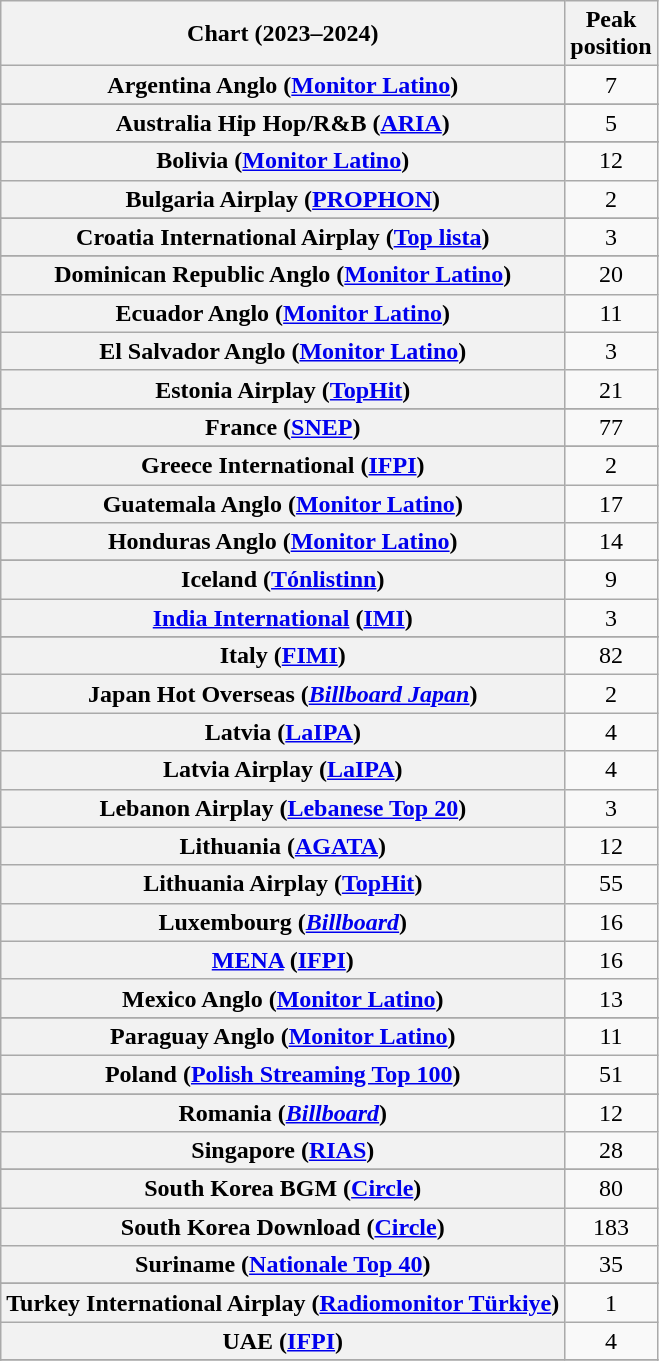<table class="wikitable sortable plainrowheaders" style="text-align:center">
<tr>
<th scope="col">Chart (2023–2024)</th>
<th scope="col">Peak<br>position</th>
</tr>
<tr>
<th scope="row">Argentina Anglo (<a href='#'>Monitor Latino</a>)</th>
<td>7</td>
</tr>
<tr>
</tr>
<tr>
<th scope="row">Australia Hip Hop/R&B (<a href='#'>ARIA</a>)</th>
<td>5</td>
</tr>
<tr>
</tr>
<tr>
</tr>
<tr>
<th scope="row">Bolivia (<a href='#'>Monitor Latino</a>)</th>
<td>12</td>
</tr>
<tr>
<th scope="row">Bulgaria Airplay (<a href='#'>PROPHON</a>)</th>
<td>2</td>
</tr>
<tr>
</tr>
<tr>
</tr>
<tr>
</tr>
<tr>
</tr>
<tr>
<th scope="row">Croatia International Airplay (<a href='#'>Top lista</a>)</th>
<td>3</td>
</tr>
<tr>
</tr>
<tr>
</tr>
<tr>
<th scope="row">Dominican Republic Anglo (<a href='#'>Monitor Latino</a>)</th>
<td>20</td>
</tr>
<tr>
<th scope="row">Ecuador Anglo (<a href='#'>Monitor Latino</a>)</th>
<td>11</td>
</tr>
<tr>
<th scope="row">El Salvador Anglo (<a href='#'>Monitor Latino</a>)</th>
<td>3</td>
</tr>
<tr>
<th scope="row">Estonia Airplay (<a href='#'>TopHit</a>)</th>
<td>21</td>
</tr>
<tr>
</tr>
<tr>
<th scope="row">France (<a href='#'>SNEP</a>)</th>
<td>77</td>
</tr>
<tr>
</tr>
<tr>
</tr>
<tr>
<th scope="row">Greece International (<a href='#'>IFPI</a>)</th>
<td>2</td>
</tr>
<tr>
<th scope="row">Guatemala Anglo (<a href='#'>Monitor Latino</a>)</th>
<td>17</td>
</tr>
<tr>
<th scope="row">Honduras Anglo (<a href='#'>Monitor Latino</a>)</th>
<td>14</td>
</tr>
<tr>
</tr>
<tr>
<th scope="row">Iceland (<a href='#'>Tónlistinn</a>)</th>
<td>9</td>
</tr>
<tr>
<th scope="row"><a href='#'>India International</a> (<a href='#'>IMI</a>)</th>
<td>3</td>
</tr>
<tr>
</tr>
<tr>
<th scope="row">Italy (<a href='#'>FIMI</a>)</th>
<td>82</td>
</tr>
<tr>
<th scope="row">Japan Hot Overseas (<em><a href='#'>Billboard Japan</a></em>)</th>
<td>2</td>
</tr>
<tr>
<th scope="row">Latvia (<a href='#'>LaIPA</a>)</th>
<td>4</td>
</tr>
<tr>
<th scope="row">Latvia Airplay (<a href='#'>LaIPA</a>)</th>
<td>4</td>
</tr>
<tr>
<th scope="row">Lebanon Airplay (<a href='#'>Lebanese Top 20</a>)</th>
<td>3</td>
</tr>
<tr>
<th scope="row">Lithuania (<a href='#'>AGATA</a>)</th>
<td>12</td>
</tr>
<tr>
<th scope="row">Lithuania Airplay (<a href='#'>TopHit</a>)</th>
<td>55</td>
</tr>
<tr>
<th scope="row">Luxembourg (<em><a href='#'>Billboard</a></em>)</th>
<td>16</td>
</tr>
<tr>
<th scope="row"><a href='#'>MENA</a> (<a href='#'>IFPI</a>)</th>
<td>16</td>
</tr>
<tr>
<th scope="row">Mexico Anglo (<a href='#'>Monitor Latino</a>)</th>
<td>13</td>
</tr>
<tr>
</tr>
<tr>
</tr>
<tr>
</tr>
<tr>
<th scope="row">Paraguay Anglo (<a href='#'>Monitor Latino</a>)</th>
<td>11</td>
</tr>
<tr>
<th scope="row">Poland (<a href='#'>Polish Streaming Top 100</a>)</th>
<td>51</td>
</tr>
<tr>
</tr>
<tr>
<th scope="row">Romania (<em><a href='#'>Billboard</a></em>)</th>
<td>12</td>
</tr>
<tr>
<th scope="row">Singapore (<a href='#'>RIAS</a>)</th>
<td>28</td>
</tr>
<tr>
</tr>
<tr>
<th scope="row">South Korea BGM (<a href='#'>Circle</a>)</th>
<td>80</td>
</tr>
<tr>
<th scope="row">South Korea Download (<a href='#'>Circle</a>)</th>
<td>183</td>
</tr>
<tr>
<th scope="row">Suriname (<a href='#'>Nationale Top 40</a>)</th>
<td>35</td>
</tr>
<tr>
</tr>
<tr>
</tr>
<tr>
<th scope="row">Turkey International Airplay (<a href='#'>Radiomonitor Türkiye</a>)</th>
<td>1</td>
</tr>
<tr>
<th scope="row">UAE (<a href='#'>IFPI</a>)</th>
<td>4</td>
</tr>
<tr>
</tr>
<tr>
</tr>
<tr>
</tr>
<tr>
</tr>
<tr>
</tr>
<tr>
</tr>
</table>
